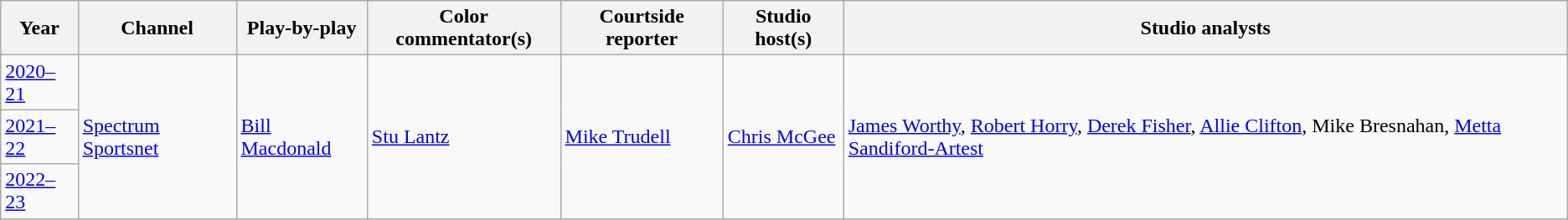<table class="wikitable">
<tr>
<th>Year</th>
<th>Channel</th>
<th>Play-by-play</th>
<th>Color commentator(s)</th>
<th>Courtside reporter</th>
<th>Studio host(s)</th>
<th>Studio analysts</th>
</tr>
<tr>
<td><a href='#'>2020–21</a></td>
<td rowspan=3><a href='#'>Spectrum Sportsnet</a></td>
<td rowspan=3><a href='#'>Bill Macdonald</a></td>
<td rowspan=3><a href='#'>Stu Lantz</a></td>
<td rowspan=3><a href='#'>Mike Trudell</a></td>
<td rowspan=3><a href='#'>Chris McGee</a></td>
<td rowspan=3><a href='#'>James Worthy</a>, <a href='#'>Robert Horry</a>, <a href='#'>Derek Fisher</a>, <a href='#'>Allie Clifton</a>, Mike Bresnahan, <a href='#'>Metta Sandiford-Artest</a></td>
</tr>
<tr>
<td><a href='#'>2021–22</a></td>
</tr>
<tr>
<td><a href='#'>2022–23</a></td>
</tr>
</table>
